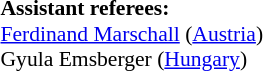<table width=50% style="font-size: 90%">
<tr>
<td><br><br>
<strong>Assistant referees:</strong>
<br><a href='#'>Ferdinand Marschall</a> (<a href='#'>Austria</a>)
<br>Gyula Emsberger (<a href='#'>Hungary</a>)</td>
</tr>
</table>
